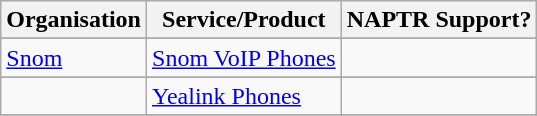<table class="wikitable">
<tr>
<th>Organisation</th>
<th>Service/Product</th>
<th>NAPTR Support?</th>
</tr>
<tr>
</tr>
<tr>
<td><a href='#'>Snom</a></td>
<td><a href='#'>Snom VoIP Phones</a></td>
<td></td>
</tr>
<tr>
</tr>
<tr>
<td></td>
<td><a href='#'>Yealink Phones</a></td>
<td></td>
</tr>
<tr>
</tr>
</table>
